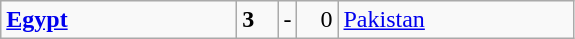<table class="wikitable">
<tr>
<td width=150> <strong><a href='#'>Egypt</a></strong></td>
<td style="width:20px; text-align:left;"><strong>3</strong></td>
<td>-</td>
<td style="width:20px; text-align:right;">0</td>
<td width=150> <a href='#'>Pakistan</a></td>
</tr>
</table>
